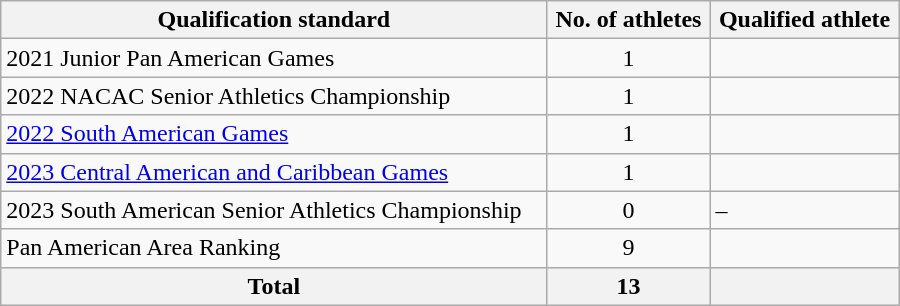<table class="wikitable" style="text-align:left; width:600px;">
<tr>
<th>Qualification standard</th>
<th>No. of athletes</th>
<th>Qualified athlete</th>
</tr>
<tr>
<td>2021 Junior Pan American Games</td>
<td align=center>1</td>
<td></td>
</tr>
<tr>
<td>2022 NACAC Senior Athletics Championship</td>
<td align=center>1</td>
<td></td>
</tr>
<tr>
<td><a href='#'>2022 South American Games</a></td>
<td align=center>1</td>
<td></td>
</tr>
<tr>
<td><a href='#'>2023 Central American and Caribbean Games</a></td>
<td align=center>1</td>
<td></td>
</tr>
<tr>
<td>2023 South American Senior Athletics Championship</td>
<td align=center>0</td>
<td>–</td>
</tr>
<tr>
<td>Pan American Area Ranking</td>
<td align=center>9</td>
<td></td>
</tr>
<tr>
<th>Total</th>
<th>13</th>
<th colspan=2></th>
</tr>
</table>
